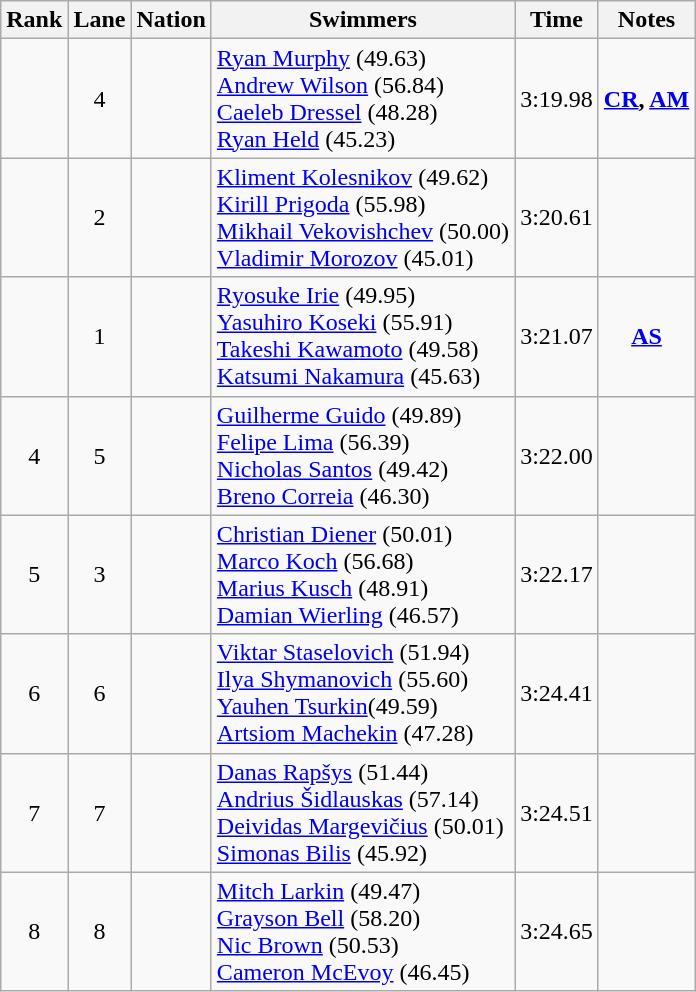<table class="wikitable sortable" style="text-align:center">
<tr>
<th>Rank</th>
<th>Lane</th>
<th>Nation</th>
<th>Swimmers</th>
<th>Time</th>
<th>Notes</th>
</tr>
<tr>
<td></td>
<td>4</td>
<td align=left></td>
<td align=left><a href='#'>Ryan Murphy</a> (49.63)<br><a href='#'>Andrew Wilson</a> (56.84)<br><a href='#'>Caeleb Dressel</a> (48.28)<br><a href='#'>Ryan Held</a> (45.23)</td>
<td>3:19.98</td>
<td><strong><a href='#'>CR</a>, <a href='#'>AM</a></strong></td>
</tr>
<tr>
<td></td>
<td>2</td>
<td align=left></td>
<td align=left><a href='#'>Kliment Kolesnikov</a> (49.62)<br><a href='#'>Kirill Prigoda</a> (55.98)<br><a href='#'>Mikhail Vekovishchev</a> (50.00)<br><a href='#'>Vladimir Morozov</a> (45.01)</td>
<td>3:20.61</td>
<td></td>
</tr>
<tr>
<td></td>
<td>1</td>
<td align=left></td>
<td align=left><a href='#'>Ryosuke Irie</a> (49.95)<br><a href='#'>Yasuhiro Koseki</a> (55.91)<br><a href='#'>Takeshi Kawamoto</a> (49.58)<br><a href='#'>Katsumi Nakamura</a> (45.63)</td>
<td>3:21.07</td>
<td><strong><a href='#'>AS</a></strong></td>
</tr>
<tr>
<td>4</td>
<td>5</td>
<td align=left></td>
<td align=left><a href='#'>Guilherme Guido</a> (49.89)<br><a href='#'>Felipe Lima</a> (56.39)<br><a href='#'>Nicholas Santos</a> (49.42)<br><a href='#'>Breno Correia</a> (46.30)</td>
<td>3:22.00</td>
<td></td>
</tr>
<tr>
<td>5</td>
<td>3</td>
<td align=left></td>
<td align=left><a href='#'>Christian Diener</a> (50.01)<br><a href='#'>Marco Koch</a> (56.68)<br><a href='#'>Marius Kusch</a> (48.91)<br><a href='#'>Damian Wierling</a> (46.57)</td>
<td>3:22.17</td>
<td></td>
</tr>
<tr>
<td>6</td>
<td>6</td>
<td align=left></td>
<td align=left><a href='#'>Viktar Staselovich</a> (51.94)<br><a href='#'>Ilya Shymanovich</a> (55.60)<br><a href='#'>Yauhen Tsurkin</a>(49.59)<br><a href='#'>Artsiom Machekin</a> (47.28)</td>
<td>3:24.41</td>
<td></td>
</tr>
<tr>
<td>7</td>
<td>7</td>
<td align=left></td>
<td align=left><a href='#'>Danas Rapšys</a> (51.44)<br><a href='#'>Andrius Šidlauskas</a> (57.14)<br><a href='#'>Deividas Margevičius</a> (50.01)<br><a href='#'>Simonas Bilis</a> (45.92)</td>
<td>3:24.51</td>
<td></td>
</tr>
<tr>
<td>8</td>
<td>8</td>
<td align=left></td>
<td align=left><a href='#'>Mitch Larkin</a> (49.47)<br><a href='#'>Grayson Bell</a> (58.20)<br><a href='#'>Nic Brown</a> (50.53)<br><a href='#'>Cameron McEvoy</a> (46.45)</td>
<td>3:24.65</td>
<td></td>
</tr>
</table>
